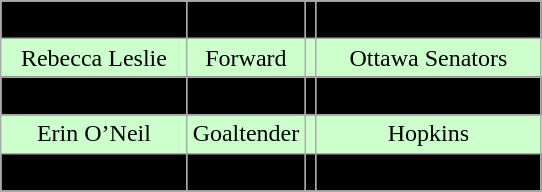<table class="wikitable">
<tr align="center">
</tr>
<tr align="center" bgcolor=" ">
<td>Victoria Bach</td>
<td>Forward</td>
<td></td>
<td>Mississauga Jr. Chiefs</td>
</tr>
<tr align="center" bgcolor="#ccffcc">
<td>Rebecca Leslie</td>
<td>Forward</td>
<td></td>
<td>Ottawa Senators</td>
</tr>
<tr align="center" bgcolor=" ">
<td>Savannah Newton</td>
<td>Defense</td>
<td></td>
<td>Appleby College</td>
</tr>
<tr align="center" bgcolor="#ccffcc">
<td>Erin O’Neil</td>
<td>Goaltender</td>
<td></td>
<td>Hopkins</td>
</tr>
<tr align="center" bgcolor=" ">
<td>Anna Streifel</td>
<td>Forward</td>
<td></td>
<td>Washington Pride</td>
</tr>
<tr align="center" bgcolor=" ">
</tr>
</table>
